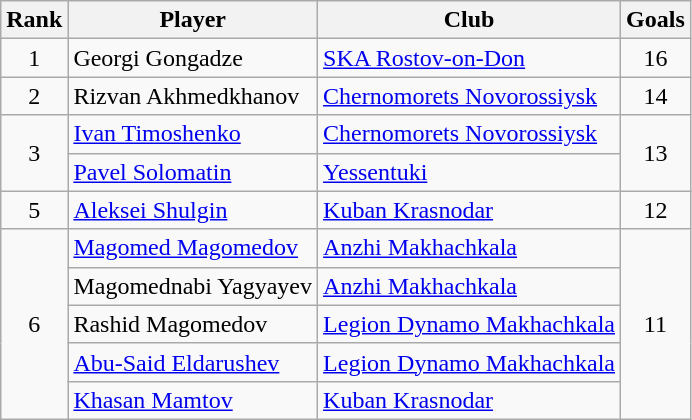<table class="wikitable" style="text-align:center">
<tr>
<th>Rank</th>
<th>Player</th>
<th>Club</th>
<th>Goals</th>
</tr>
<tr>
<td rowspan=1>1</td>
<td align="left"> Georgi Gongadze</td>
<td align="left"><a href='#'>SKA Rostov-on-Don</a></td>
<td rowspan=1>16</td>
</tr>
<tr>
<td rowspan=1>2</td>
<td align="left"> Rizvan Akhmedkhanov</td>
<td align="left"><a href='#'>Chernomorets Novorossiysk</a></td>
<td rowspan=1>14</td>
</tr>
<tr>
<td rowspan=2>3</td>
<td align="left"> <a href='#'>Ivan Timoshenko</a></td>
<td align="left"><a href='#'>Chernomorets Novorossiysk</a></td>
<td rowspan=2>13</td>
</tr>
<tr>
<td align="left"> <a href='#'>Pavel Solomatin</a></td>
<td align="left"><a href='#'>Yessentuki</a></td>
</tr>
<tr>
<td rowspan=1>5</td>
<td align="left"> <a href='#'>Aleksei Shulgin</a></td>
<td align="left"><a href='#'>Kuban Krasnodar</a></td>
<td rowspan=1>12</td>
</tr>
<tr>
<td rowspan=5>6</td>
<td align="left"> <a href='#'>Magomed Magomedov</a></td>
<td align="left"><a href='#'>Anzhi Makhachkala</a></td>
<td rowspan=5>11</td>
</tr>
<tr>
<td align="left"> Magomednabi Yagyayev</td>
<td align="left"><a href='#'>Anzhi Makhachkala</a></td>
</tr>
<tr>
<td align="left"> Rashid Magomedov</td>
<td align="left"><a href='#'>Legion Dynamo Makhachkala</a></td>
</tr>
<tr>
<td align="left"> <a href='#'>Abu-Said Eldarushev</a></td>
<td align="left"><a href='#'>Legion Dynamo Makhachkala</a></td>
</tr>
<tr>
<td align="left"> <a href='#'>Khasan Mamtov</a></td>
<td align="left"><a href='#'>Kuban Krasnodar</a></td>
</tr>
</table>
